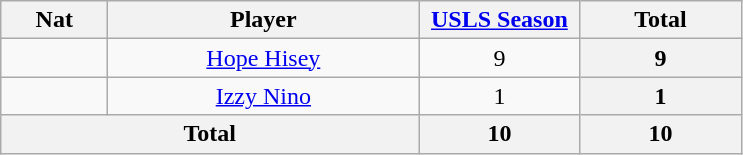<table class="wikitable" style="text-align:center;">
<tr>
<th style="width:64px;">Nat</th>
<th style="width:200px;">Player</th>
<th style="width:100px;"><a href='#'>USLS Season</a></th>
<th style="width:100px;">Total</th>
</tr>
<tr>
<td></td>
<td><a href='#'>Hope Hisey</a></td>
<td>9</td>
<th>9</th>
</tr>
<tr>
<td></td>
<td><a href='#'>Izzy Nino</a></td>
<td>1</td>
<th>1</th>
</tr>
<tr>
<th colspan="2">Total</th>
<th>10</th>
<th>10</th>
</tr>
</table>
